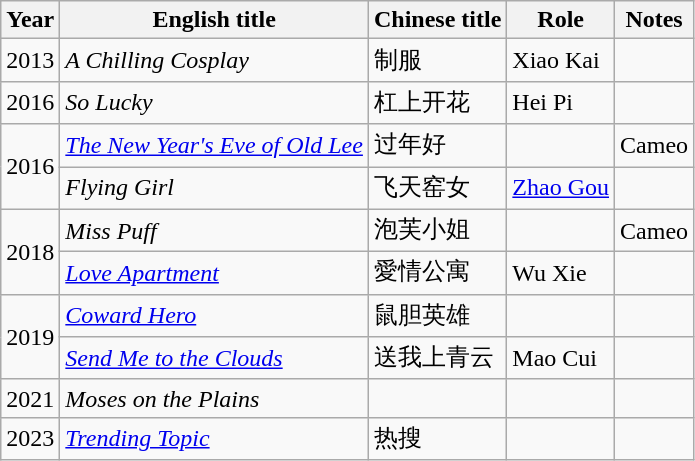<table class="wikitable">
<tr>
<th>Year</th>
<th>English title</th>
<th>Chinese title</th>
<th>Role</th>
<th>Notes</th>
</tr>
<tr>
<td>2013</td>
<td><em>A Chilling Cosplay</em></td>
<td>制服</td>
<td>Xiao Kai</td>
<td></td>
</tr>
<tr>
<td>2016</td>
<td><em>So Lucky</em></td>
<td>杠上开花</td>
<td>Hei Pi</td>
<td></td>
</tr>
<tr>
<td rowspan=2>2016</td>
<td><em><a href='#'>The New Year's Eve of Old Lee</a></em></td>
<td>过年好</td>
<td></td>
<td>Cameo</td>
</tr>
<tr>
<td><em>Flying Girl </em></td>
<td>飞天窑女</td>
<td><a href='#'>Zhao Gou</a></td>
<td></td>
</tr>
<tr>
<td rowspan=2>2018</td>
<td><em>Miss Puff</em></td>
<td>泡芙小姐</td>
<td></td>
<td>Cameo</td>
</tr>
<tr>
<td><em><a href='#'>Love Apartment</a></em></td>
<td>愛情公寓</td>
<td>Wu Xie</td>
<td></td>
</tr>
<tr>
<td rowspan=2>2019</td>
<td><em><a href='#'>Coward Hero</a></em></td>
<td>鼠胆英雄</td>
<td></td>
<td></td>
</tr>
<tr>
<td><em><a href='#'>Send Me to the Clouds</a></em></td>
<td>送我上青云</td>
<td>Mao Cui</td>
<td></td>
</tr>
<tr>
<td>2021</td>
<td><em>Moses on the Plains</em></td>
<td></td>
<td></td>
<td></td>
</tr>
<tr>
<td>2023</td>
<td><em><a href='#'>Trending Topic</a></em></td>
<td>热搜</td>
<td></td>
<td></td>
</tr>
</table>
